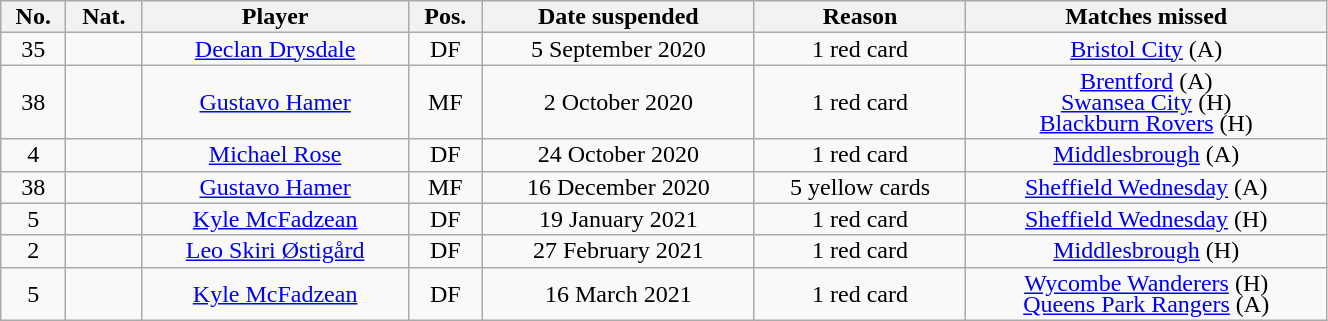<table class="wikitable sortable alternance" style="font-size:100%; text-align:center; line-height:14px; width:70%;">
<tr>
<th>No.</th>
<th>Nat.</th>
<th>Player</th>
<th>Pos.</th>
<th>Date suspended</th>
<th>Reason</th>
<th>Matches missed</th>
</tr>
<tr>
<td>35</td>
<td></td>
<td><a href='#'>Declan Drysdale</a></td>
<td>DF</td>
<td>5 September 2020</td>
<td>1 red card</td>
<td><a href='#'>Bristol City</a> (A)</td>
</tr>
<tr>
<td>38</td>
<td></td>
<td><a href='#'>Gustavo Hamer</a></td>
<td>MF</td>
<td>2 October 2020</td>
<td>1 red card</td>
<td><a href='#'>Brentford</a> (A)<br><a href='#'>Swansea City</a> (H)<br><a href='#'>Blackburn Rovers</a> (H)</td>
</tr>
<tr>
<td>4</td>
<td></td>
<td><a href='#'>Michael Rose</a></td>
<td>DF</td>
<td>24 October 2020</td>
<td>1 red card</td>
<td><a href='#'>Middlesbrough</a> (A)</td>
</tr>
<tr>
<td>38</td>
<td></td>
<td><a href='#'>Gustavo Hamer</a></td>
<td>MF</td>
<td>16 December 2020</td>
<td>5 yellow cards</td>
<td><a href='#'>Sheffield Wednesday</a> (A)</td>
</tr>
<tr>
<td>5</td>
<td></td>
<td><a href='#'>Kyle McFadzean</a></td>
<td>DF</td>
<td>19 January 2021</td>
<td>1 red card</td>
<td><a href='#'>Sheffield Wednesday</a> (H)</td>
</tr>
<tr>
<td>2</td>
<td></td>
<td><a href='#'>Leo Skiri Østigård</a></td>
<td>DF</td>
<td>27 February 2021</td>
<td>1 red card</td>
<td><a href='#'>Middlesbrough</a> (H)</td>
</tr>
<tr>
<td>5</td>
<td></td>
<td><a href='#'>Kyle McFadzean</a></td>
<td>DF</td>
<td>16 March 2021</td>
<td>1 red card</td>
<td><a href='#'>Wycombe Wanderers</a> (H)<br><a href='#'>Queens Park Rangers</a> (A)</td>
</tr>
</table>
